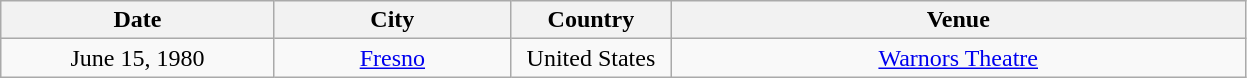<table class="wikitable" style="text-align:center;">
<tr>
<th width="175">Date</th>
<th width="150">City</th>
<th width="100">Country</th>
<th width="375">Venue</th>
</tr>
<tr>
<td>June 15, 1980</td>
<td><a href='#'>Fresno</a></td>
<td>United States</td>
<td><a href='#'>Warnors Theatre</a></td>
</tr>
</table>
